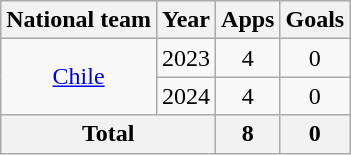<table class=wikitable style=text-align:center>
<tr>
<th>National team</th>
<th>Year</th>
<th>Apps</th>
<th>Goals</th>
</tr>
<tr>
<td rowspan="2"><a href='#'>Chile</a></td>
<td>2023</td>
<td>4</td>
<td>0</td>
</tr>
<tr>
<td>2024</td>
<td>4</td>
<td>0</td>
</tr>
<tr>
<th colspan="2">Total</th>
<th>8</th>
<th>0</th>
</tr>
</table>
